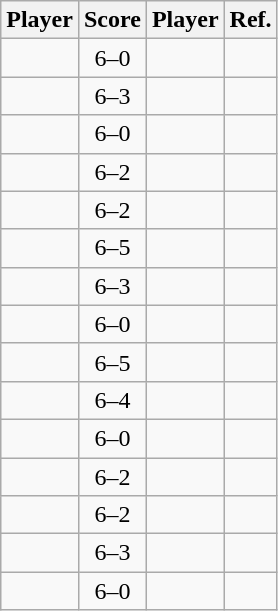<table class="wikitable" style="; text-align:center">
<tr>
<th>Player</th>
<th>Score</th>
<th>Player</th>
<th>Ref.</th>
</tr>
<tr>
<td><strong></strong></td>
<td>6–0</td>
<td></td>
<td></td>
</tr>
<tr>
<td><strong></strong></td>
<td>6–3</td>
<td></td>
<td></td>
</tr>
<tr>
<td><strong></strong></td>
<td>6–0</td>
<td></td>
<td></td>
</tr>
<tr>
<td><strong></strong></td>
<td>6–2</td>
<td></td>
<td></td>
</tr>
<tr>
<td><strong></strong></td>
<td>6–2</td>
<td></td>
<td></td>
</tr>
<tr>
<td><strong></strong></td>
<td>6–5</td>
<td></td>
<td></td>
</tr>
<tr>
<td><strong></strong></td>
<td>6–3</td>
<td></td>
<td></td>
</tr>
<tr>
<td><strong></strong></td>
<td>6–0</td>
<td></td>
<td></td>
</tr>
<tr>
<td><strong></strong></td>
<td>6–5</td>
<td></td>
<td></td>
</tr>
<tr>
<td><strong></strong></td>
<td>6–4</td>
<td></td>
<td></td>
</tr>
<tr>
<td><strong></strong></td>
<td>6–0</td>
<td></td>
<td></td>
</tr>
<tr>
<td><strong></strong></td>
<td>6–2</td>
<td></td>
<td></td>
</tr>
<tr>
<td><strong></strong></td>
<td>6–2</td>
<td></td>
<td></td>
</tr>
<tr>
<td><strong></strong></td>
<td>6–3</td>
<td></td>
<td></td>
</tr>
<tr>
<td><strong></strong></td>
<td>6–0</td>
<td></td>
<td></td>
</tr>
</table>
